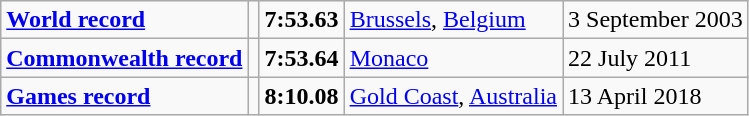<table class="wikitable">
<tr>
<td><a href='#'><strong>World record</strong></a></td>
<td></td>
<td><strong>7:53.63</strong></td>
<td><a href='#'>Brussels</a>, <a href='#'>Belgium</a></td>
<td>3 September 2003</td>
</tr>
<tr>
<td><a href='#'><strong>Commonwealth record</strong></a></td>
<td></td>
<td><strong>7:53.64</strong></td>
<td><a href='#'>Monaco</a></td>
<td>22 July 2011</td>
</tr>
<tr>
<td><a href='#'><strong>Games record</strong></a></td>
<td></td>
<td><strong>8:10.08</strong></td>
<td><a href='#'>Gold Coast</a>, <a href='#'>Australia</a></td>
<td>13 April 2018</td>
</tr>
</table>
